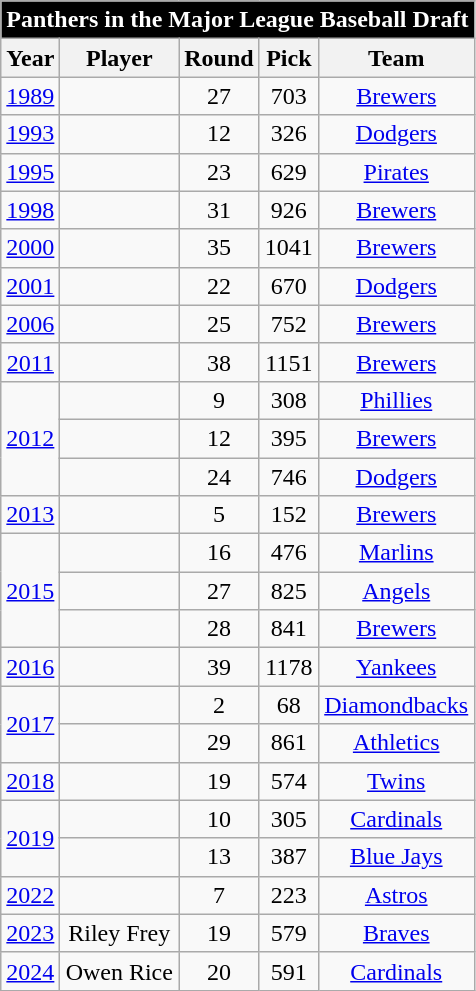<table class="wikitable sortable" style="text-align:center">
<tr>
<th colspan=5 style="background:#000000; color:white">Panthers in the Major League Baseball Draft</th>
</tr>
<tr>
<th>Year</th>
<th>Player</th>
<th>Round</th>
<th>Pick</th>
<th>Team</th>
</tr>
<tr>
<td><a href='#'>1989</a></td>
<td></td>
<td>27</td>
<td>703</td>
<td><a href='#'>Brewers</a></td>
</tr>
<tr>
<td><a href='#'>1993</a></td>
<td></td>
<td>12</td>
<td>326</td>
<td><a href='#'>Dodgers</a></td>
</tr>
<tr>
<td><a href='#'>1995</a></td>
<td></td>
<td>23</td>
<td>629</td>
<td><a href='#'>Pirates</a></td>
</tr>
<tr>
<td><a href='#'>1998</a></td>
<td></td>
<td>31</td>
<td>926</td>
<td><a href='#'>Brewers</a></td>
</tr>
<tr>
<td><a href='#'>2000</a></td>
<td></td>
<td>35</td>
<td>1041</td>
<td><a href='#'>Brewers</a></td>
</tr>
<tr>
<td><a href='#'>2001</a></td>
<td></td>
<td>22</td>
<td>670</td>
<td><a href='#'>Dodgers</a></td>
</tr>
<tr>
<td><a href='#'>2006</a></td>
<td></td>
<td>25</td>
<td>752</td>
<td><a href='#'>Brewers</a></td>
</tr>
<tr>
<td><a href='#'>2011</a></td>
<td></td>
<td>38</td>
<td>1151</td>
<td><a href='#'>Brewers</a></td>
</tr>
<tr>
<td rowspan=3><a href='#'>2012</a></td>
<td></td>
<td>9</td>
<td>308</td>
<td><a href='#'>Phillies</a></td>
</tr>
<tr>
<td></td>
<td>12</td>
<td>395</td>
<td><a href='#'>Brewers</a></td>
</tr>
<tr>
<td></td>
<td>24</td>
<td>746</td>
<td><a href='#'>Dodgers</a></td>
</tr>
<tr>
<td><a href='#'>2013</a></td>
<td></td>
<td>5</td>
<td>152</td>
<td><a href='#'>Brewers</a></td>
</tr>
<tr>
<td rowspan=3><a href='#'>2015</a></td>
<td></td>
<td>16</td>
<td>476</td>
<td><a href='#'>Marlins</a></td>
</tr>
<tr>
<td></td>
<td>27</td>
<td>825</td>
<td><a href='#'>Angels</a></td>
</tr>
<tr>
<td></td>
<td>28</td>
<td>841</td>
<td><a href='#'>Brewers</a></td>
</tr>
<tr>
<td><a href='#'>2016</a></td>
<td></td>
<td>39</td>
<td>1178</td>
<td><a href='#'>Yankees</a></td>
</tr>
<tr>
<td rowspan=2><a href='#'>2017</a></td>
<td></td>
<td>2</td>
<td>68</td>
<td><a href='#'>Diamondbacks</a></td>
</tr>
<tr>
<td></td>
<td>29</td>
<td>861</td>
<td><a href='#'>Athletics</a></td>
</tr>
<tr>
<td><a href='#'>2018</a></td>
<td></td>
<td>19</td>
<td>574</td>
<td><a href='#'>Twins</a></td>
</tr>
<tr>
<td rowspan=2><a href='#'>2019</a></td>
<td></td>
<td>10</td>
<td>305</td>
<td><a href='#'>Cardinals</a></td>
</tr>
<tr>
<td></td>
<td>13</td>
<td>387</td>
<td><a href='#'>Blue Jays</a></td>
</tr>
<tr>
<td><a href='#'>2022</a></td>
<td></td>
<td>7</td>
<td>223</td>
<td><a href='#'>Astros</a></td>
</tr>
<tr>
<td><a href='#'>2023</a></td>
<td>Riley Frey</td>
<td>19</td>
<td>579</td>
<td><a href='#'>Braves</a></td>
</tr>
<tr>
<td><a href='#'>2024</a></td>
<td>Owen Rice</td>
<td>20</td>
<td>591</td>
<td><a href='#'>Cardinals</a></td>
</tr>
</table>
